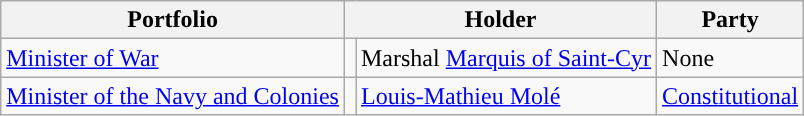<table class="wikitable">
<tr>
<th>Portfolio</th>
<th colspan=2>Holder</th>
<th>Party</th>
</tr>
<tr>
<td><a href='#'>Minister of War</a></td>
<td style="background:"></td>
<td>Marshal <a href='#'>Marquis of Saint-Cyr</a></td>
<td>None</td>
</tr>
<tr>
<td><a href='#'>Minister of the Navy and Colonies</a></td>
<td style="background:"></td>
<td><a href='#'>Louis-Mathieu Molé</a></td>
<td><a href='#'>Constitutional</a></td>
</tr>
</table>
